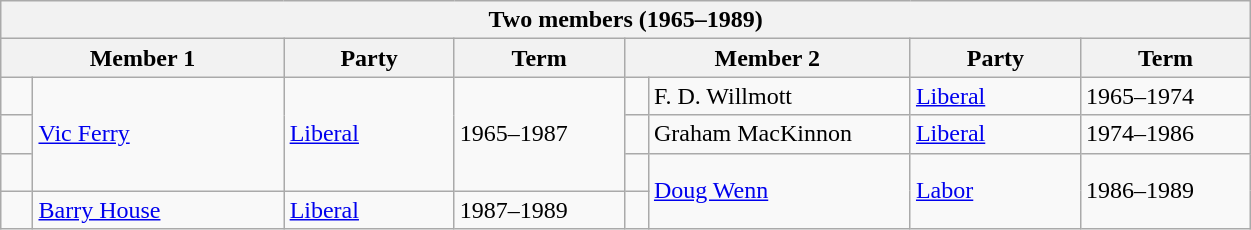<table class="wikitable" width="66%">
<tr>
<th colspan="8">Two members (1965–1989)</th>
</tr>
<tr>
<th colspan="2" width="15%">Member 1</th>
<th width="9%">Party</th>
<th width="9%">Term</th>
<th colspan="2" width="15%">Member 2</th>
<th width="9%">Party</th>
<th width="9%">Term</th>
</tr>
<tr>
<td> </td>
<td rowspan="3"><a href='#'>Vic Ferry</a></td>
<td rowspan="3"><a href='#'>Liberal</a></td>
<td rowspan="3">1965–1987</td>
<td> </td>
<td>F. D. Willmott</td>
<td><a href='#'>Liberal</a></td>
<td>1965–1974</td>
</tr>
<tr>
<td> </td>
<td> </td>
<td>Graham MacKinnon</td>
<td><a href='#'>Liberal</a></td>
<td>1974–1986</td>
</tr>
<tr>
<td> </td>
<td> </td>
<td rowspan="2"><a href='#'>Doug Wenn</a></td>
<td rowspan="2"><a href='#'>Labor</a></td>
<td rowspan="2">1986–1989</td>
</tr>
<tr>
<td> </td>
<td><a href='#'>Barry House</a></td>
<td><a href='#'>Liberal</a></td>
<td>1987–1989</td>
<td> </td>
</tr>
</table>
